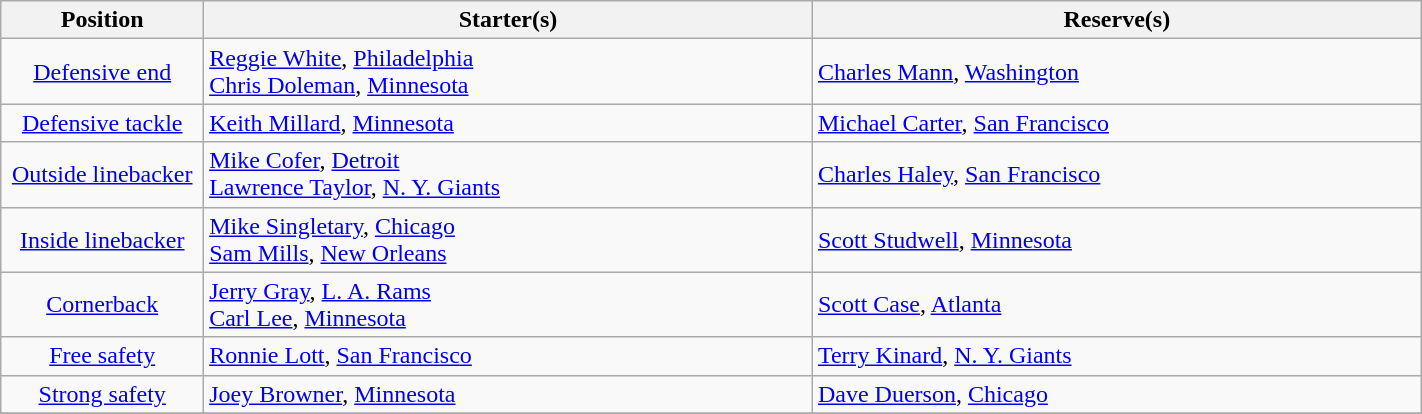<table class="wikitable" width=75%>
<tr>
<th width=10%>Position</th>
<th width=30%>Starter(s)</th>
<th width=30%>Reserve(s)</th>
</tr>
<tr>
<td align=center><a href='#'>Defensive end</a></td>
<td> <a href='#'>Reggie White</a>, <a href='#'>Philadelphia</a><br> <a href='#'>Chris Doleman</a>, <a href='#'>Minnesota</a></td>
<td> <a href='#'>Charles Mann</a>, <a href='#'>Washington</a></td>
</tr>
<tr>
<td align=center><a href='#'>Defensive tackle</a></td>
<td> <a href='#'>Keith Millard</a>, <a href='#'>Minnesota</a></td>
<td> <a href='#'>Michael Carter</a>, <a href='#'>San Francisco</a></td>
</tr>
<tr>
<td align=center><a href='#'>Outside linebacker</a></td>
<td> <a href='#'>Mike Cofer</a>, <a href='#'>Detroit</a><br> <a href='#'>Lawrence Taylor</a>, <a href='#'>N. Y. Giants</a></td>
<td> <a href='#'>Charles Haley</a>, <a href='#'>San Francisco</a></td>
</tr>
<tr>
<td align=center><a href='#'>Inside linebacker</a></td>
<td> <a href='#'>Mike Singletary</a>, <a href='#'>Chicago</a><br> <a href='#'>Sam Mills</a>, <a href='#'>New Orleans</a></td>
<td> <a href='#'>Scott Studwell</a>, <a href='#'>Minnesota</a></td>
</tr>
<tr>
<td align=center><a href='#'>Cornerback</a></td>
<td> <a href='#'>Jerry Gray</a>, <a href='#'>L. A. Rams</a><br> <a href='#'>Carl Lee</a>, <a href='#'>Minnesota</a></td>
<td> <a href='#'>Scott Case</a>, <a href='#'>Atlanta</a></td>
</tr>
<tr>
<td align=center><a href='#'>Free safety</a></td>
<td> <a href='#'>Ronnie Lott</a>, <a href='#'>San Francisco</a></td>
<td> <a href='#'>Terry Kinard</a>, <a href='#'>N. Y. Giants</a></td>
</tr>
<tr>
<td align=center><a href='#'>Strong safety</a></td>
<td> <a href='#'>Joey Browner</a>, <a href='#'>Minnesota</a></td>
<td> <a href='#'>Dave Duerson</a>, <a href='#'>Chicago</a></td>
</tr>
<tr>
</tr>
</table>
